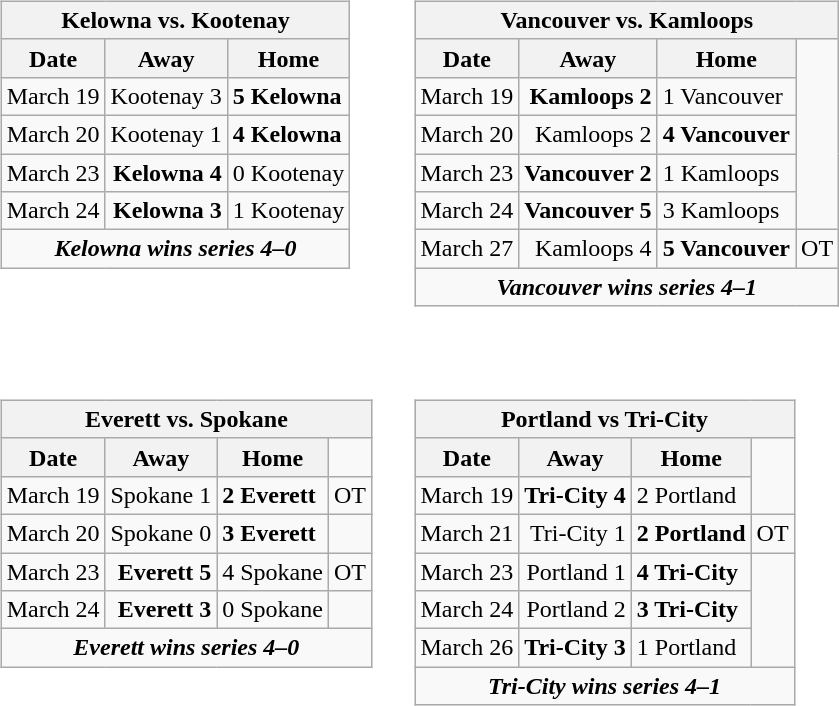<table cellspacing="10">
<tr>
<td valign="top"><br><table class="wikitable">
<tr>
<th bgcolor="#DDDDDD" colspan="4">Kelowna vs. Kootenay</th>
</tr>
<tr>
<th>Date</th>
<th>Away</th>
<th>Home</th>
</tr>
<tr>
<td>March 19</td>
<td align="right">Kootenay 3</td>
<td><strong>5 Kelowna</strong></td>
</tr>
<tr>
<td>March 20</td>
<td align="right">Kootenay 1</td>
<td><strong>4 Kelowna</strong></td>
</tr>
<tr>
<td>March 23</td>
<td align="right"><strong>Kelowna 4</strong></td>
<td>0 Kootenay</td>
</tr>
<tr>
<td>March 24</td>
<td align="right"><strong>Kelowna 3</strong></td>
<td>1 Kootenay</td>
</tr>
<tr align="center">
<td colspan="4"><strong><em>Kelowna wins series 4–0</em></strong></td>
</tr>
</table>
</td>
<td valign="top"><br><table class="wikitable">
<tr>
<th bgcolor="#DDDDDD" colspan="4">Vancouver vs. Kamloops</th>
</tr>
<tr>
<th>Date</th>
<th>Away</th>
<th>Home</th>
</tr>
<tr>
<td>March 19</td>
<td align="right"><strong>Kamloops 2</strong></td>
<td>1 Vancouver</td>
</tr>
<tr>
<td>March 20</td>
<td align="right">Kamloops 2</td>
<td><strong>4 Vancouver</strong></td>
</tr>
<tr>
<td>March 23</td>
<td align="right"><strong>Vancouver 2</strong></td>
<td>1 Kamloops</td>
</tr>
<tr>
<td>March 24</td>
<td align="right"><strong>Vancouver 5</strong></td>
<td>3 Kamloops</td>
</tr>
<tr>
<td>March 27</td>
<td align="right">Kamloops 4</td>
<td><strong>5 Vancouver</strong></td>
<td>OT</td>
</tr>
<tr align="center">
<td colspan="4"><strong><em>Vancouver wins series 4–1</em></strong></td>
</tr>
</table>
</td>
</tr>
<tr>
<td valign="top"><br><table class="wikitable">
<tr>
<th bgcolor="#DDDDDD" colspan="4">Everett vs. Spokane</th>
</tr>
<tr>
<th>Date</th>
<th>Away</th>
<th>Home</th>
</tr>
<tr>
<td>March 19</td>
<td align="right">Spokane 1</td>
<td><strong>2 Everett</strong></td>
<td>OT</td>
</tr>
<tr>
<td>March 20</td>
<td align="right">Spokane 0</td>
<td><strong>3 Everett</strong></td>
</tr>
<tr>
<td>March 23</td>
<td align="right"><strong>Everett 5</strong></td>
<td>4 Spokane</td>
<td>OT</td>
</tr>
<tr>
<td>March 24</td>
<td align="right"><strong>Everett 3</strong></td>
<td>0 Spokane</td>
</tr>
<tr align="center">
<td colspan="4"><strong><em>Everett wins series 4–0</em></strong></td>
</tr>
</table>
</td>
<td valign="top"><br><table class="wikitable">
<tr>
<th bgcolor="#DDDDDD" colspan="4">Portland vs Tri-City</th>
</tr>
<tr>
<th>Date</th>
<th>Away</th>
<th>Home</th>
</tr>
<tr>
<td>March 19</td>
<td align="right"><strong>Tri-City 4</strong></td>
<td>2 Portland</td>
</tr>
<tr>
<td>March 21</td>
<td align="right">Tri-City 1</td>
<td><strong>2 Portland</strong></td>
<td>OT</td>
</tr>
<tr>
<td>March 23</td>
<td align="right">Portland 1</td>
<td><strong>4 Tri-City</strong></td>
</tr>
<tr>
<td>March 24</td>
<td align="right">Portland 2</td>
<td><strong>3 Tri-City</strong></td>
</tr>
<tr>
<td>March 26</td>
<td align="right"><strong>Tri-City 3</strong></td>
<td>1 Portland</td>
</tr>
<tr align="center">
<td colspan="4"><strong><em>Tri-City wins series 4–1</em></strong></td>
</tr>
</table>
</td>
</tr>
</table>
